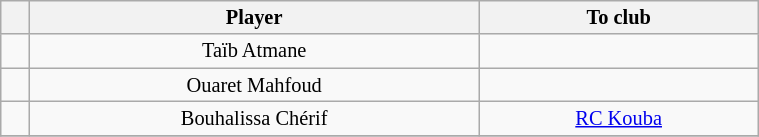<table class="wikitable sortable" style="width:40%; text-align:center; font-size:85%; text-align:centre;">
<tr>
<th></th>
<th>Player</th>
<th>To club</th>
</tr>
<tr>
<td></td>
<td>Taïb Atmane</td>
<td></td>
</tr>
<tr>
<td></td>
<td>Ouaret Mahfoud</td>
<td></td>
</tr>
<tr>
<td></td>
<td>Bouhalissa Chérif</td>
<td><a href='#'>RC Kouba</a></td>
</tr>
<tr>
</tr>
</table>
